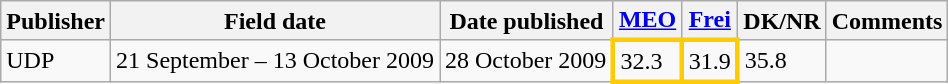<table class="wikitable">
<tr>
<th>Publisher</th>
<th>Field date</th>
<th>Date published</th>
<th><a href='#'>MEO</a></th>
<th><a href='#'>Frei</a></th>
<th>DK/NR</th>
<th>Comments</th>
</tr>
<tr valign=top>
<td>UDP</td>
<td>21 September – 13 October 2009</td>
<td>28 October 2009</td>
<td style="border: 3px solid #fc0">32.3</td>
<td style="border: 3px solid #fc0">31.9</td>
<td>35.8</td>
<td><small></small></td>
</tr>
</table>
